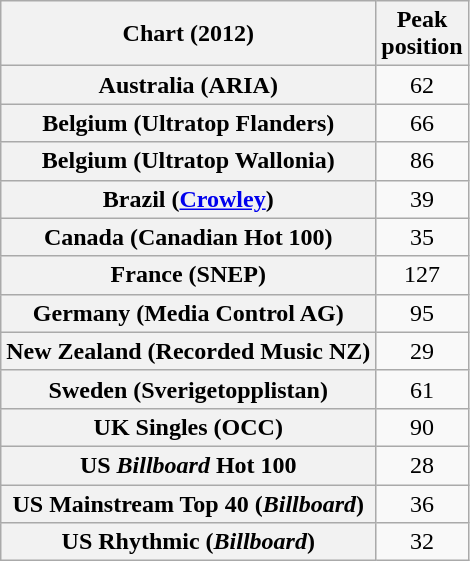<table class="wikitable sortable plainrowheaders" style="text-align:center">
<tr>
<th scope="col">Chart (2012)</th>
<th scope="col">Peak<br>position</th>
</tr>
<tr>
<th scope="row">Australia (ARIA)</th>
<td>62</td>
</tr>
<tr>
<th scope="row">Belgium (Ultratop Flanders)</th>
<td>66</td>
</tr>
<tr>
<th scope="row">Belgium (Ultratop Wallonia)</th>
<td>86</td>
</tr>
<tr>
<th scope="row">Brazil (<a href='#'>Crowley</a>)</th>
<td>39</td>
</tr>
<tr>
<th scope="row">Canada (Canadian Hot 100)</th>
<td>35</td>
</tr>
<tr>
<th scope="row">France (SNEP)</th>
<td>127</td>
</tr>
<tr>
<th scope="row">Germany (Media Control AG)</th>
<td>95</td>
</tr>
<tr>
<th scope="row">New Zealand (Recorded Music NZ)</th>
<td>29</td>
</tr>
<tr>
<th scope="row">Sweden (Sverigetopplistan)</th>
<td>61</td>
</tr>
<tr>
<th scope="row">UK Singles (OCC)</th>
<td>90</td>
</tr>
<tr>
<th scope="row">US <em>Billboard</em> Hot 100</th>
<td>28</td>
</tr>
<tr>
<th scope="row">US Mainstream Top 40 (<em>Billboard</em>)</th>
<td>36</td>
</tr>
<tr>
<th scope="row">US Rhythmic (<em>Billboard</em>)</th>
<td>32</td>
</tr>
</table>
